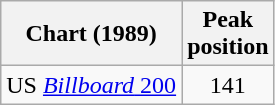<table class="wikitable">
<tr>
<th>Chart (1989)</th>
<th>Peak<br>position</th>
</tr>
<tr>
<td>US <a href='#'><em>Billboard</em> 200</a></td>
<td align=center>141</td>
</tr>
</table>
